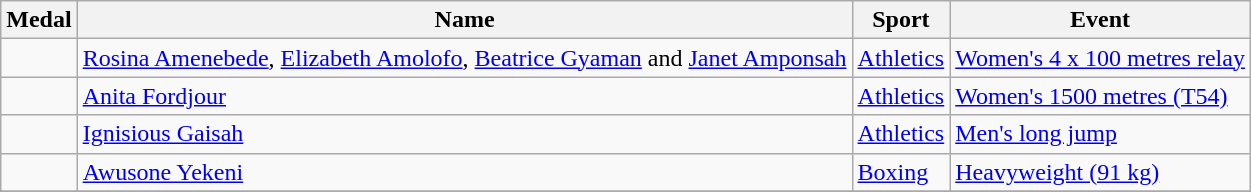<table class="wikitable">
<tr>
<th>Medal</th>
<th>Name</th>
<th>Sport</th>
<th>Event</th>
</tr>
<tr>
<td></td>
<td><a href='#'>Rosina Amenebede</a>, <a href='#'>Elizabeth Amolofo</a>, <a href='#'>Beatrice Gyaman</a> and <a href='#'>Janet Amponsah</a></td>
<td><a href='#'>Athletics</a></td>
<td><a href='#'>Women's 4 x 100 metres relay</a></td>
</tr>
<tr>
<td></td>
<td><a href='#'>Anita Fordjour</a></td>
<td><a href='#'>Athletics</a></td>
<td><a href='#'>Women's 1500 metres (T54)</a></td>
</tr>
<tr>
<td></td>
<td><a href='#'>Ignisious Gaisah</a></td>
<td><a href='#'>Athletics</a></td>
<td><a href='#'>Men's long jump</a></td>
</tr>
<tr>
<td></td>
<td><a href='#'>Awusone Yekeni</a></td>
<td><a href='#'>Boxing</a></td>
<td><a href='#'>Heavyweight (91 kg)</a></td>
</tr>
<tr>
</tr>
</table>
